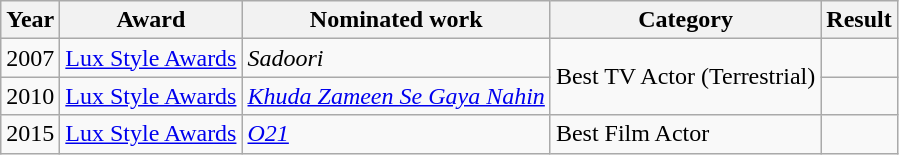<table class="wikitable sortable">
<tr>
<th>Year</th>
<th>Award</th>
<th>Nominated work</th>
<th>Category</th>
<th>Result</th>
</tr>
<tr>
<td>2007</td>
<td><a href='#'>Lux Style Awards</a></td>
<td><em>Sadoori</em></td>
<td rowspan="2">Best TV Actor (Terrestrial)</td>
<td> </td>
</tr>
<tr>
<td>2010</td>
<td><a href='#'>Lux Style Awards</a></td>
<td><em><a href='#'>Khuda Zameen Se Gaya Nahin</a></em></td>
<td> </td>
</tr>
<tr>
<td rowspan="2">2015</td>
<td><a href='#'>Lux Style Awards</a></td>
<td><em><a href='#'>O21</a></em></td>
<td>Best Film Actor</td>
<td> </td>
</tr>
</table>
